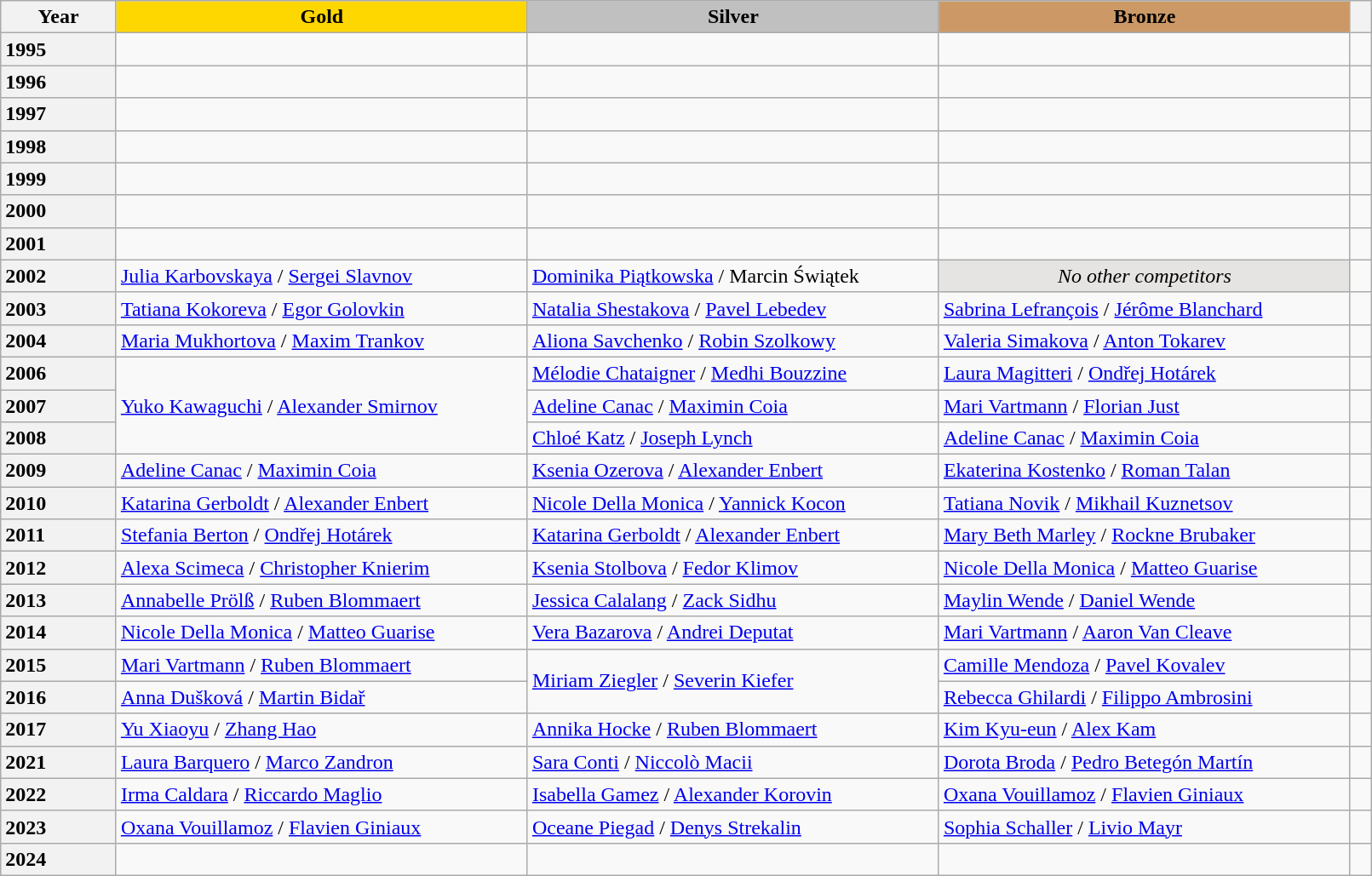<table class="wikitable unsortable" style="text-align:left; width:85%">
<tr>
<th scope="col" style="text-align:center">Year</th>
<td scope="col" style="text-align:center; width:30%; background:gold"><strong>Gold</strong></td>
<td scope="col" style="text-align:center; width:30%; background:silver"><strong>Silver</strong></td>
<td scope="col" style="text-align:center; width:30%; background:#c96"><strong>Bronze</strong></td>
<th scope="col" style="text-align:center"></th>
</tr>
<tr>
<th scope="row" style="text-align:left">1995</th>
<td></td>
<td></td>
<td></td>
<td></td>
</tr>
<tr>
<th scope="row" style="text-align:left">1996</th>
<td></td>
<td></td>
<td></td>
<td></td>
</tr>
<tr>
<th scope="row" style="text-align:left">1997</th>
<td></td>
<td></td>
<td></td>
<td></td>
</tr>
<tr>
<th scope="row" style="text-align:left">1998</th>
<td></td>
<td></td>
<td></td>
<td></td>
</tr>
<tr>
<th scope="row" style="text-align:left">1999</th>
<td></td>
<td></td>
<td></td>
<td></td>
</tr>
<tr>
<th scope="row" style="text-align:left">2000</th>
<td></td>
<td></td>
<td></td>
<td></td>
</tr>
<tr>
<th scope="row" style="text-align:left">2001</th>
<td></td>
<td></td>
<td></td>
<td></td>
</tr>
<tr>
<th scope="row" style="text-align:left">2002</th>
<td> <a href='#'>Julia Karbovskaya</a> / <a href='#'>Sergei Slavnov</a></td>
<td> <a href='#'>Dominika Piątkowska</a> / Marcin Świątek</td>
<td align="center" bgcolor="e5e4e2"><em>No other competitors</em></td>
<td></td>
</tr>
<tr>
<th scope="row" style="text-align:left">2003</th>
<td> <a href='#'>Tatiana Kokoreva</a> / <a href='#'>Egor Golovkin</a></td>
<td> <a href='#'>Natalia Shestakova</a> / <a href='#'>Pavel Lebedev</a></td>
<td> <a href='#'>Sabrina Lefrançois</a> / <a href='#'>Jérôme Blanchard</a></td>
<td></td>
</tr>
<tr>
<th scope="row" style="text-align:left">2004</th>
<td> <a href='#'>Maria Mukhortova</a> / <a href='#'>Maxim Trankov</a></td>
<td> <a href='#'>Aliona Savchenko</a> / <a href='#'>Robin Szolkowy</a></td>
<td> <a href='#'>Valeria Simakova</a> / <a href='#'>Anton Tokarev</a></td>
<td></td>
</tr>
<tr>
<th scope="row" style="text-align:left">2006</th>
<td rowspan="3"> <a href='#'>Yuko Kawaguchi</a> / <a href='#'>Alexander Smirnov</a></td>
<td> <a href='#'>Mélodie Chataigner</a> / <a href='#'>Medhi Bouzzine</a></td>
<td> <a href='#'>Laura Magitteri</a> / <a href='#'>Ondřej Hotárek</a></td>
<td></td>
</tr>
<tr>
<th scope="row" style="text-align:left">2007</th>
<td> <a href='#'>Adeline Canac</a> / <a href='#'>Maximin Coia</a></td>
<td> <a href='#'>Mari Vartmann</a> / <a href='#'>Florian Just</a></td>
<td></td>
</tr>
<tr>
<th scope="row" style="text-align:left">2008</th>
<td> <a href='#'>Chloé Katz</a> / <a href='#'>Joseph Lynch</a></td>
<td> <a href='#'>Adeline Canac</a> / <a href='#'>Maximin Coia</a></td>
<td></td>
</tr>
<tr>
<th scope="row" style="text-align:left">2009</th>
<td> <a href='#'>Adeline Canac</a> / <a href='#'>Maximin Coia</a></td>
<td> <a href='#'>Ksenia Ozerova</a> / <a href='#'>Alexander Enbert</a></td>
<td> <a href='#'>Ekaterina Kostenko</a> / <a href='#'>Roman Talan</a></td>
<td></td>
</tr>
<tr>
<th scope="row" style="text-align:left">2010</th>
<td> <a href='#'>Katarina Gerboldt</a> / <a href='#'>Alexander Enbert</a></td>
<td> <a href='#'>Nicole Della Monica</a> / <a href='#'>Yannick Kocon</a></td>
<td> <a href='#'>Tatiana Novik</a> / <a href='#'>Mikhail Kuznetsov</a></td>
<td></td>
</tr>
<tr>
<th scope="row" style="text-align:left">2011</th>
<td> <a href='#'>Stefania Berton</a> / <a href='#'>Ondřej Hotárek</a></td>
<td> <a href='#'>Katarina Gerboldt</a> / <a href='#'>Alexander Enbert</a></td>
<td> <a href='#'>Mary Beth Marley</a> / <a href='#'>Rockne Brubaker</a></td>
<td></td>
</tr>
<tr>
<th scope="row" style="text-align:left">2012</th>
<td> <a href='#'>Alexa Scimeca</a> / <a href='#'>Christopher Knierim</a></td>
<td> <a href='#'>Ksenia Stolbova</a> / <a href='#'>Fedor Klimov</a></td>
<td> <a href='#'>Nicole Della Monica</a> / <a href='#'>Matteo Guarise</a></td>
<td></td>
</tr>
<tr>
<th scope="row" style="text-align:left">2013</th>
<td> <a href='#'>Annabelle Prölß</a> / <a href='#'>Ruben Blommaert</a></td>
<td> <a href='#'>Jessica Calalang</a> / <a href='#'>Zack Sidhu</a></td>
<td> <a href='#'>Maylin Wende</a> / <a href='#'>Daniel Wende</a></td>
<td></td>
</tr>
<tr>
<th scope="row" style="text-align:left">2014</th>
<td> <a href='#'>Nicole Della Monica</a> / <a href='#'>Matteo Guarise</a></td>
<td> <a href='#'>Vera Bazarova</a> / <a href='#'>Andrei Deputat</a></td>
<td> <a href='#'>Mari Vartmann</a> / <a href='#'>Aaron Van Cleave</a></td>
<td></td>
</tr>
<tr>
<th scope="row" style="text-align:left">2015</th>
<td> <a href='#'>Mari Vartmann</a> / <a href='#'>Ruben Blommaert</a></td>
<td rowspan="2"> <a href='#'>Miriam Ziegler</a> / <a href='#'>Severin Kiefer</a></td>
<td> <a href='#'>Camille Mendoza</a> / <a href='#'>Pavel Kovalev</a></td>
<td></td>
</tr>
<tr>
<th scope="row" style="text-align:left">2016</th>
<td> <a href='#'>Anna Dušková</a> / <a href='#'>Martin Bidař</a></td>
<td> <a href='#'>Rebecca Ghilardi</a> / <a href='#'>Filippo Ambrosini</a></td>
<td></td>
</tr>
<tr>
<th scope="row" style="text-align:left">2017</th>
<td> <a href='#'>Yu Xiaoyu</a> / <a href='#'>Zhang Hao</a></td>
<td> <a href='#'>Annika Hocke</a> / <a href='#'>Ruben Blommaert</a></td>
<td> <a href='#'>Kim Kyu-eun</a> / <a href='#'>Alex Kam</a></td>
<td></td>
</tr>
<tr>
<th scope="row" style="text-align:left">2021</th>
<td> <a href='#'>Laura Barquero</a> / <a href='#'>Marco Zandron</a></td>
<td> <a href='#'>Sara Conti</a> / <a href='#'>Niccolò Macii</a></td>
<td> <a href='#'>Dorota Broda</a> / <a href='#'>Pedro Betegón Martín</a></td>
<td></td>
</tr>
<tr>
<th scope="row" style="text-align:left">2022</th>
<td> <a href='#'>Irma Caldara</a> / <a href='#'>Riccardo Maglio</a></td>
<td> <a href='#'>Isabella Gamez</a> / <a href='#'>Alexander Korovin</a></td>
<td> <a href='#'>Oxana Vouillamoz</a> / <a href='#'>Flavien Giniaux</a></td>
<td></td>
</tr>
<tr>
<th scope="row" style="text-align:left">2023</th>
<td> <a href='#'>Oxana Vouillamoz</a> / <a href='#'>Flavien Giniaux</a></td>
<td> <a href='#'>Oceane Piegad</a> / <a href='#'>Denys Strekalin</a></td>
<td> <a href='#'>Sophia Schaller</a> / <a href='#'>Livio Mayr</a></td>
<td></td>
</tr>
<tr>
<th scope="row" style="text-align:left">2024</th>
<td></td>
<td></td>
<td></td>
<td></td>
</tr>
</table>
